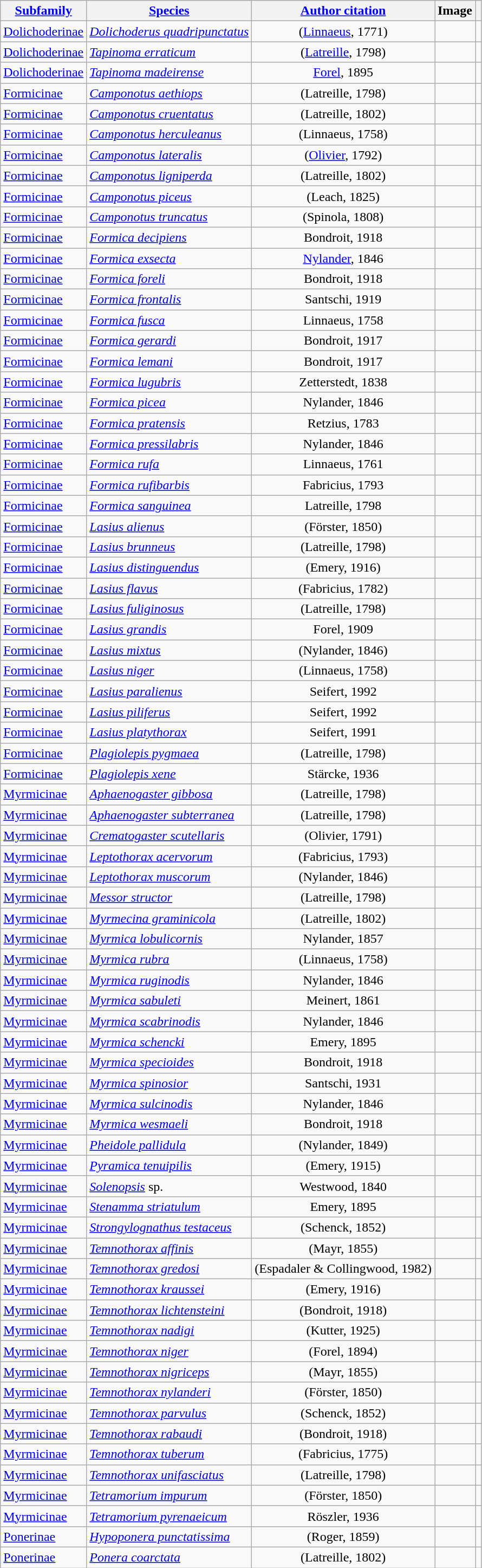<table class="sortable wikitable">
<tr>
<th><a href='#'>Subfamily</a></th>
<th><a href='#'>Species</a></th>
<th><a href='#'>Author citation</a></th>
<th class="unsortable">Image</th>
<th class="unsortable"></th>
</tr>
<tr>
<td><a href='#'>Dolichoderinae</a></td>
<td><em><a href='#'>Dolichoderus quadripunctatus</a></em></td>
<td style="text-align: center;">(<a href='#'>Linnaeus</a>, 1771)</td>
<td></td>
<td style="text-align: center;"></td>
</tr>
<tr>
<td><a href='#'>Dolichoderinae</a></td>
<td><em><a href='#'>Tapinoma erraticum</a></em></td>
<td style="text-align: center;">(<a href='#'>Latreille</a>, 1798)</td>
<td></td>
<td style="text-align: center;">    </td>
</tr>
<tr>
<td><a href='#'>Dolichoderinae</a></td>
<td><em><a href='#'>Tapinoma madeirense</a></em></td>
<td style="text-align: center;"><a href='#'>Forel</a>, 1895</td>
<td></td>
<td style="text-align: center;"></td>
</tr>
<tr>
<td><a href='#'>Formicinae</a></td>
<td><em><a href='#'>Camponotus aethiops</a></em></td>
<td style="text-align: center;">(Latreille, 1798)</td>
<td></td>
<td style="text-align: center;"></td>
</tr>
<tr>
<td><a href='#'>Formicinae</a></td>
<td><em><a href='#'>Camponotus cruentatus</a></em></td>
<td style="text-align: center;">(Latreille, 1802)</td>
<td></td>
<td style="text-align: center;"></td>
</tr>
<tr>
<td><a href='#'>Formicinae</a></td>
<td><em><a href='#'>Camponotus herculeanus</a></em></td>
<td style="text-align: center;">(Linnaeus, 1758)</td>
<td></td>
<td style="text-align: center;">  </td>
</tr>
<tr>
<td><a href='#'>Formicinae</a></td>
<td><em><a href='#'>Camponotus lateralis</a></em></td>
<td style="text-align: center;">(<a href='#'>Olivier</a>, 1792)</td>
<td></td>
<td style="text-align: center;"></td>
</tr>
<tr>
<td><a href='#'>Formicinae</a></td>
<td><em><a href='#'>Camponotus ligniperda</a></em></td>
<td style="text-align: center;">(Latreille, 1802)</td>
<td></td>
<td style="text-align: center;">    </td>
</tr>
<tr>
<td><a href='#'>Formicinae</a></td>
<td><em><a href='#'>Camponotus piceus</a></em></td>
<td style="text-align: center;">(Leach, 1825)</td>
<td></td>
<td style="text-align: center;"></td>
</tr>
<tr>
<td><a href='#'>Formicinae</a></td>
<td><em><a href='#'>Camponotus truncatus</a></em></td>
<td style="text-align: center;">(Spinola, 1808)</td>
<td></td>
<td style="text-align: center;"></td>
</tr>
<tr>
<td><a href='#'>Formicinae</a></td>
<td><em><a href='#'>Formica decipiens</a></em></td>
<td style="text-align: center;">Bondroit, 1918</td>
<td></td>
<td style="text-align: center;">  </td>
</tr>
<tr>
<td><a href='#'>Formicinae</a></td>
<td><em><a href='#'>Formica exsecta</a></em></td>
<td style="text-align: center;"><a href='#'>Nylander</a>, 1846</td>
<td></td>
<td style="text-align: center;"></td>
</tr>
<tr>
<td><a href='#'>Formicinae</a></td>
<td><em><a href='#'>Formica foreli</a></em></td>
<td style="text-align: center;">Bondroit, 1918</td>
<td></td>
<td style="text-align: center;">  </td>
</tr>
<tr>
<td><a href='#'>Formicinae</a></td>
<td><em><a href='#'>Formica frontalis</a></em></td>
<td style="text-align: center;">Santschi, 1919</td>
<td></td>
<td style="text-align: center;">  </td>
</tr>
<tr>
<td><a href='#'>Formicinae</a></td>
<td><em><a href='#'>Formica fusca</a></em></td>
<td style="text-align: center;">Linnaeus, 1758</td>
<td></td>
<td style="text-align: center;">    </td>
</tr>
<tr>
<td><a href='#'>Formicinae</a></td>
<td><em><a href='#'>Formica gerardi</a></em></td>
<td style="text-align: center;">Bondroit, 1917</td>
<td></td>
<td style="text-align: center;"></td>
</tr>
<tr>
<td><a href='#'>Formicinae</a></td>
<td><em><a href='#'>Formica lemani</a></em></td>
<td style="text-align: center;">Bondroit, 1917</td>
<td></td>
<td style="text-align: center;">  </td>
</tr>
<tr>
<td><a href='#'>Formicinae</a></td>
<td><em><a href='#'>Formica lugubris</a></em></td>
<td style="text-align: center;">Zetterstedt, 1838</td>
<td></td>
<td style="text-align: center;">   </td>
</tr>
<tr>
<td><a href='#'>Formicinae</a></td>
<td><em><a href='#'>Formica picea</a></em></td>
<td style="text-align: center;">Nylander, 1846</td>
<td></td>
<td style="text-align: center;">  </td>
</tr>
<tr>
<td><a href='#'>Formicinae</a></td>
<td><em><a href='#'>Formica pratensis</a></em></td>
<td style="text-align: center;">Retzius, 1783</td>
<td></td>
<td style="text-align: center;">  </td>
</tr>
<tr>
<td><a href='#'>Formicinae</a></td>
<td><em><a href='#'>Formica pressilabris</a></em></td>
<td style="text-align: center;">Nylander, 1846</td>
<td></td>
<td style="text-align: center;">  </td>
</tr>
<tr>
<td><a href='#'>Formicinae</a></td>
<td><em><a href='#'>Formica rufa</a></em></td>
<td style="text-align: center;">Linnaeus, 1761</td>
<td></td>
<td style="text-align: center;">   </td>
</tr>
<tr>
<td><a href='#'>Formicinae</a></td>
<td><em><a href='#'>Formica rufibarbis</a></em></td>
<td style="text-align: center;">Fabricius, 1793</td>
<td></td>
<td style="text-align: center;">    </td>
</tr>
<tr>
<td><a href='#'>Formicinae</a></td>
<td><em><a href='#'>Formica sanguinea</a></em></td>
<td style="text-align: center;">Latreille, 1798</td>
<td></td>
<td style="text-align: center;">  </td>
</tr>
<tr>
<td><a href='#'>Formicinae</a></td>
<td><em><a href='#'>Lasius alienus</a></em></td>
<td style="text-align: center;">(Förster, 1850)</td>
<td></td>
<td style="text-align: center;">   </td>
</tr>
<tr>
<td><a href='#'>Formicinae</a></td>
<td><em><a href='#'>Lasius brunneus</a></em></td>
<td style="text-align: center;">(Latreille, 1798)</td>
<td></td>
<td style="text-align: center;"> </td>
</tr>
<tr>
<td><a href='#'>Formicinae</a></td>
<td><em><a href='#'>Lasius distinguendus</a></em></td>
<td style="text-align: center;">(Emery, 1916)</td>
<td></td>
<td style="text-align: center;"> </td>
</tr>
<tr>
<td><a href='#'>Formicinae</a></td>
<td><em><a href='#'>Lasius flavus</a></em></td>
<td style="text-align: center;">(Fabricius, 1782)</td>
<td></td>
<td style="text-align: center;">  </td>
</tr>
<tr>
<td><a href='#'>Formicinae</a></td>
<td><em><a href='#'>Lasius fuliginosus</a></em></td>
<td style="text-align: center;">(Latreille, 1798)</td>
<td></td>
<td style="text-align: center;"></td>
</tr>
<tr>
<td><a href='#'>Formicinae</a></td>
<td><em><a href='#'>Lasius grandis</a></em></td>
<td style="text-align: center;">Forel, 1909</td>
<td></td>
<td style="text-align: center;">    </td>
</tr>
<tr>
<td><a href='#'>Formicinae</a></td>
<td><em><a href='#'>Lasius mixtus</a></em></td>
<td style="text-align: center;">(Nylander, 1846)</td>
<td></td>
<td style="text-align: center;">   </td>
</tr>
<tr>
<td><a href='#'>Formicinae</a></td>
<td><em><a href='#'>Lasius niger</a></em></td>
<td style="text-align: center;">(Linnaeus, 1758)</td>
<td></td>
<td style="text-align: center;"></td>
</tr>
<tr>
<td><a href='#'>Formicinae</a></td>
<td><em><a href='#'>Lasius paralienus</a></em></td>
<td style="text-align: center;">Seifert, 1992</td>
<td></td>
<td style="text-align: center;"> </td>
</tr>
<tr>
<td><a href='#'>Formicinae</a></td>
<td><em><a href='#'>Lasius piliferus</a></em></td>
<td style="text-align: center;">Seifert, 1992</td>
<td></td>
<td style="text-align: center;"></td>
</tr>
<tr>
<td><a href='#'>Formicinae</a></td>
<td><em><a href='#'>Lasius platythorax</a></em></td>
<td style="text-align: center;">Seifert, 1991</td>
<td></td>
<td style="text-align: center;"></td>
</tr>
<tr>
<td><a href='#'>Formicinae</a></td>
<td><em><a href='#'>Plagiolepis pygmaea</a></em></td>
<td style="text-align: center;">(Latreille, 1798)</td>
<td></td>
<td style="text-align: center;"></td>
</tr>
<tr>
<td><a href='#'>Formicinae</a></td>
<td><em><a href='#'>Plagiolepis xene</a></em></td>
<td style="text-align: center;">Stärcke, 1936</td>
<td></td>
<td style="text-align: center;"></td>
</tr>
<tr>
<td><a href='#'>Myrmicinae</a></td>
<td><em><a href='#'>Aphaenogaster gibbosa</a></em></td>
<td style="text-align: center;">(Latreille, 1798)</td>
<td></td>
<td style="text-align: center;"></td>
</tr>
<tr>
<td><a href='#'>Myrmicinae</a></td>
<td><em><a href='#'>Aphaenogaster subterranea</a></em></td>
<td style="text-align: center;">(Latreille, 1798)</td>
<td></td>
<td style="text-align: center;"></td>
</tr>
<tr>
<td><a href='#'>Myrmicinae</a></td>
<td><em><a href='#'>Crematogaster scutellaris</a></em></td>
<td style="text-align: center;">(Olivier, 1791)</td>
<td></td>
<td style="text-align: center;"></td>
</tr>
<tr>
<td><a href='#'>Myrmicinae</a></td>
<td><em><a href='#'>Leptothorax acervorum</a></em></td>
<td style="text-align: center;">(Fabricius, 1793)</td>
<td></td>
<td style="text-align: center;">  </td>
</tr>
<tr>
<td><a href='#'>Myrmicinae</a></td>
<td><em><a href='#'>Leptothorax muscorum</a></em></td>
<td style="text-align: center;">(Nylander, 1846)</td>
<td></td>
<td style="text-align: center;">  </td>
</tr>
<tr>
<td><a href='#'>Myrmicinae</a></td>
<td><em><a href='#'>Messor structor</a></em></td>
<td style="text-align: center;">(Latreille, 1798)</td>
<td></td>
<td style="text-align: center;"></td>
</tr>
<tr>
<td><a href='#'>Myrmicinae</a></td>
<td><em><a href='#'>Myrmecina graminicola</a></em></td>
<td style="text-align: center;">(Latreille, 1802)</td>
<td></td>
<td style="text-align: center;"></td>
</tr>
<tr>
<td><a href='#'>Myrmicinae</a></td>
<td><em><a href='#'>Myrmica lobulicornis</a></em></td>
<td style="text-align: center;">Nylander, 1857</td>
<td></td>
<td style="text-align: center;">  </td>
</tr>
<tr>
<td><a href='#'>Myrmicinae</a></td>
<td><em><a href='#'>Myrmica rubra</a></em></td>
<td style="text-align: center;">(Linnaeus, 1758)</td>
<td></td>
<td style="text-align: center;">   </td>
</tr>
<tr>
<td><a href='#'>Myrmicinae</a></td>
<td><em><a href='#'>Myrmica ruginodis</a></em></td>
<td style="text-align: center;">Nylander, 1846</td>
<td></td>
<td style="text-align: center;">   </td>
</tr>
<tr>
<td><a href='#'>Myrmicinae</a></td>
<td><em><a href='#'>Myrmica sabuleti</a></em></td>
<td style="text-align: center;">Meinert, 1861</td>
<td></td>
<td style="text-align: center;">  </td>
</tr>
<tr>
<td><a href='#'>Myrmicinae</a></td>
<td><em><a href='#'>Myrmica scabrinodis</a></em></td>
<td style="text-align: center;">Nylander, 1846</td>
<td></td>
<td style="text-align: center;">   </td>
</tr>
<tr>
<td><a href='#'>Myrmicinae</a></td>
<td><em><a href='#'>Myrmica schencki</a></em></td>
<td style="text-align: center;">Emery, 1895</td>
<td></td>
<td style="text-align: center;">  </td>
</tr>
<tr>
<td><a href='#'>Myrmicinae</a></td>
<td><em><a href='#'>Myrmica specioides</a></em></td>
<td style="text-align: center;">Bondroit, 1918</td>
<td></td>
<td style="text-align: center;">   </td>
</tr>
<tr>
<td><a href='#'>Myrmicinae</a></td>
<td><em><a href='#'>Myrmica spinosior</a></em></td>
<td style="text-align: center;">Santschi, 1931</td>
<td></td>
<td style="text-align: center;"></td>
</tr>
<tr>
<td><a href='#'>Myrmicinae</a></td>
<td><em><a href='#'>Myrmica sulcinodis</a></em></td>
<td style="text-align: center;">Nylander, 1846</td>
<td></td>
<td style="text-align: center;">  </td>
</tr>
<tr>
<td><a href='#'>Myrmicinae</a></td>
<td><em><a href='#'>Myrmica wesmaeli</a></em></td>
<td style="text-align: center;">Bondroit, 1918</td>
<td></td>
<td style="text-align: center;">  </td>
</tr>
<tr>
<td><a href='#'>Myrmicinae</a></td>
<td><em><a href='#'>Pheidole pallidula</a></em></td>
<td style="text-align: center;">(Nylander, 1849)</td>
<td></td>
<td style="text-align: center;"></td>
</tr>
<tr>
<td><a href='#'>Myrmicinae</a></td>
<td><em><a href='#'>Pyramica tenuipilis</a></em></td>
<td style="text-align: center;">(Emery, 1915)</td>
<td></td>
<td style="text-align: center;"> </td>
</tr>
<tr>
<td><a href='#'>Myrmicinae</a></td>
<td><em><a href='#'>Solenopsis</a></em> sp.</td>
<td style="text-align: center;">Westwood, 1840</td>
<td></td>
<td style="text-align: center;"></td>
</tr>
<tr>
<td><a href='#'>Myrmicinae</a></td>
<td><em><a href='#'>Stenamma striatulum</a></em></td>
<td style="text-align: center;">Emery, 1895</td>
<td></td>
<td style="text-align: center;"> </td>
</tr>
<tr>
<td><a href='#'>Myrmicinae</a></td>
<td><em><a href='#'>Strongylognathus testaceus</a></em></td>
<td style="text-align: center;">(Schenck, 1852)</td>
<td></td>
<td style="text-align: center;">  </td>
</tr>
<tr>
<td><a href='#'>Myrmicinae</a></td>
<td><em><a href='#'>Temnothorax affinis</a></em></td>
<td style="text-align: center;">(Mayr, 1855)</td>
<td></td>
<td style="text-align: center;">   </td>
</tr>
<tr>
<td><a href='#'>Myrmicinae</a></td>
<td><em><a href='#'>Temnothorax gredosi</a></em></td>
<td style="text-align: center;">(Espadaler & Collingwood, 1982)</td>
<td></td>
<td style="text-align: center;">  </td>
</tr>
<tr>
<td><a href='#'>Myrmicinae</a></td>
<td><em><a href='#'>Temnothorax kraussei</a></em></td>
<td style="text-align: center;">(Emery, 1916)</td>
<td></td>
<td style="text-align: center;"> </td>
</tr>
<tr>
<td><a href='#'>Myrmicinae</a></td>
<td><em><a href='#'>Temnothorax lichtensteini</a></em></td>
<td style="text-align: center;">(Bondroit, 1918)</td>
<td></td>
<td style="text-align: center;"></td>
</tr>
<tr>
<td><a href='#'>Myrmicinae</a></td>
<td><em><a href='#'>Temnothorax nadigi</a></em></td>
<td style="text-align: center;">(Kutter, 1925)</td>
<td></td>
<td style="text-align: center;"></td>
</tr>
<tr>
<td><a href='#'>Myrmicinae</a></td>
<td><em><a href='#'>Temnothorax niger</a></em></td>
<td style="text-align: center;">(Forel, 1894)</td>
<td></td>
<td style="text-align: center;"></td>
</tr>
<tr>
<td><a href='#'>Myrmicinae</a></td>
<td><em><a href='#'>Temnothorax nigriceps</a></em></td>
<td style="text-align: center;">(Mayr, 1855)</td>
<td></td>
<td style="text-align: center;"></td>
</tr>
<tr>
<td><a href='#'>Myrmicinae</a></td>
<td><em><a href='#'>Temnothorax nylanderi</a></em></td>
<td style="text-align: center;">(Förster, 1850)</td>
<td></td>
<td style="text-align: center;">  </td>
</tr>
<tr>
<td><a href='#'>Myrmicinae</a></td>
<td><em><a href='#'>Temnothorax parvulus</a></em></td>
<td style="text-align: center;">(Schenck, 1852)</td>
<td></td>
<td style="text-align: center;"></td>
</tr>
<tr>
<td><a href='#'>Myrmicinae</a></td>
<td><em><a href='#'>Temnothorax rabaudi</a></em></td>
<td style="text-align: center;">(Bondroit, 1918)</td>
<td></td>
<td style="text-align: center;"></td>
</tr>
<tr>
<td><a href='#'>Myrmicinae</a></td>
<td><em><a href='#'>Temnothorax tuberum</a></em></td>
<td style="text-align: center;">(Fabricius, 1775)</td>
<td></td>
<td style="text-align: center;">  </td>
</tr>
<tr>
<td><a href='#'>Myrmicinae</a></td>
<td><em><a href='#'>Temnothorax unifasciatus</a></em></td>
<td style="text-align: center;">(Latreille, 1798)</td>
<td></td>
<td style="text-align: center;">   </td>
</tr>
<tr>
<td><a href='#'>Myrmicinae</a></td>
<td><em><a href='#'>Tetramorium impurum</a></em></td>
<td style="text-align: center;">(Förster, 1850)</td>
<td></td>
<td style="text-align: center;">    </td>
</tr>
<tr>
<td><a href='#'>Myrmicinae</a></td>
<td><em><a href='#'>Tetramorium pyrenaeicum</a></em></td>
<td style="text-align: center;">Röszler, 1936</td>
<td></td>
<td style="text-align: center;"></td>
</tr>
<tr>
<td><a href='#'>Ponerinae</a></td>
<td><em><a href='#'>Hypoponera punctatissima</a></em></td>
<td style="text-align: center;">(Roger, 1859)</td>
<td></td>
<td style="text-align: center;"> <br></td>
</tr>
<tr>
<td><a href='#'>Ponerinae</a></td>
<td><em><a href='#'>Ponera coarctata</a></em></td>
<td style="text-align: center;">(Latreille, 1802)</td>
<td></td>
<td style="text-align: center;"></td>
</tr>
</table>
